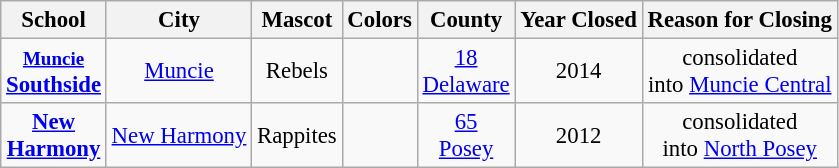<table class="wikitable sortable" style="text-align:center;font-size: 95%">
<tr>
<th>School</th>
<th>City</th>
<th>Mascot</th>
<th>Colors</th>
<th>County</th>
<th>Year Closed</th>
<th>Reason for Closing</th>
</tr>
<tr>
<td><strong><a href='#'><small>Muncie</small><br>Southside</a></strong></td>
<td><a href='#'>Muncie</a></td>
<td>Rebels</td>
<td> </td>
<td><a href='#'>18<br>Delaware</a></td>
<td>2014</td>
<td>consolidated<br>into <a href='#'>Muncie Central</a></td>
</tr>
<tr>
<td><strong><a href='#'>New<br>Harmony</a></strong></td>
<td><a href='#'>New Harmony</a></td>
<td>Rappites</td>
<td> </td>
<td><a href='#'>65<br>Posey</a></td>
<td>2012</td>
<td>consolidated<br>into <a href='#'>North Posey</a></td>
</tr>
</table>
